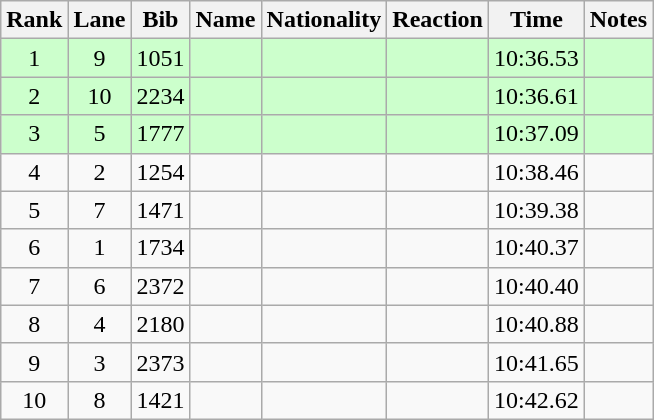<table class="wikitable sortable" style="text-align:center">
<tr>
<th>Rank</th>
<th>Lane</th>
<th>Bib</th>
<th>Name</th>
<th>Nationality</th>
<th>Reaction</th>
<th>Time</th>
<th>Notes</th>
</tr>
<tr bgcolor=ccffcc>
<td>1</td>
<td>9</td>
<td>1051</td>
<td align=left></td>
<td align=left></td>
<td></td>
<td>10:36.53</td>
<td><strong></strong></td>
</tr>
<tr bgcolor=ccffcc>
<td>2</td>
<td>10</td>
<td>2234</td>
<td align=left></td>
<td align=left></td>
<td></td>
<td>10:36.61</td>
<td><strong></strong></td>
</tr>
<tr bgcolor=ccffcc>
<td>3</td>
<td>5</td>
<td>1777</td>
<td align=left></td>
<td align=left></td>
<td></td>
<td>10:37.09</td>
<td><strong></strong></td>
</tr>
<tr>
<td>4</td>
<td>2</td>
<td>1254</td>
<td align=left></td>
<td align=left></td>
<td></td>
<td>10:38.46</td>
<td></td>
</tr>
<tr>
<td>5</td>
<td>7</td>
<td>1471</td>
<td align=left></td>
<td align=left></td>
<td></td>
<td>10:39.38</td>
<td></td>
</tr>
<tr>
<td>6</td>
<td>1</td>
<td>1734</td>
<td align=left></td>
<td align=left></td>
<td></td>
<td>10:40.37</td>
<td></td>
</tr>
<tr>
<td>7</td>
<td>6</td>
<td>2372</td>
<td align=left></td>
<td align=left></td>
<td></td>
<td>10:40.40</td>
<td></td>
</tr>
<tr>
<td>8</td>
<td>4</td>
<td>2180</td>
<td align=left></td>
<td align=left></td>
<td></td>
<td>10:40.88</td>
<td></td>
</tr>
<tr>
<td>9</td>
<td>3</td>
<td>2373</td>
<td align=left></td>
<td align=left></td>
<td></td>
<td>10:41.65</td>
<td></td>
</tr>
<tr>
<td>10</td>
<td>8</td>
<td>1421</td>
<td align=left></td>
<td align=left></td>
<td></td>
<td>10:42.62</td>
<td></td>
</tr>
</table>
